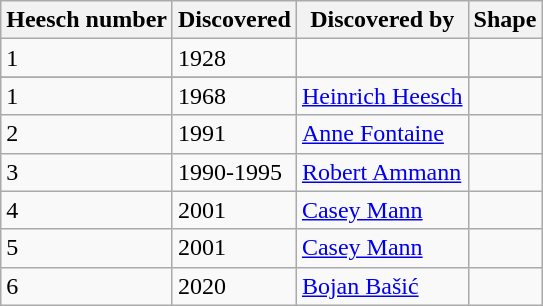<table class="wikitable">
<tr>
<th>Heesch number</th>
<th>Discovered</th>
<th>Discovered by</th>
<th>Shape</th>
</tr>
<tr>
<td>1</td>
<td>1928</td>
<td></td>
<td></td>
</tr>
<tr>
</tr>
<tr>
<td>1</td>
<td>1968</td>
<td><a href='#'>Heinrich Heesch</a></td>
<td></td>
</tr>
<tr>
<td>2</td>
<td>1991</td>
<td><a href='#'>Anne Fontaine</a></td>
<td></td>
</tr>
<tr>
<td>3</td>
<td>1990-1995</td>
<td><a href='#'>Robert Ammann</a></td>
<td></td>
</tr>
<tr>
<td>4</td>
<td>2001</td>
<td><a href='#'>Casey Mann</a></td>
<td></td>
</tr>
<tr>
<td>5</td>
<td>2001</td>
<td><a href='#'>Casey Mann</a></td>
<td></td>
</tr>
<tr>
<td>6</td>
<td>2020</td>
<td><a href='#'>Bojan Bašić</a></td>
<td></td>
</tr>
</table>
